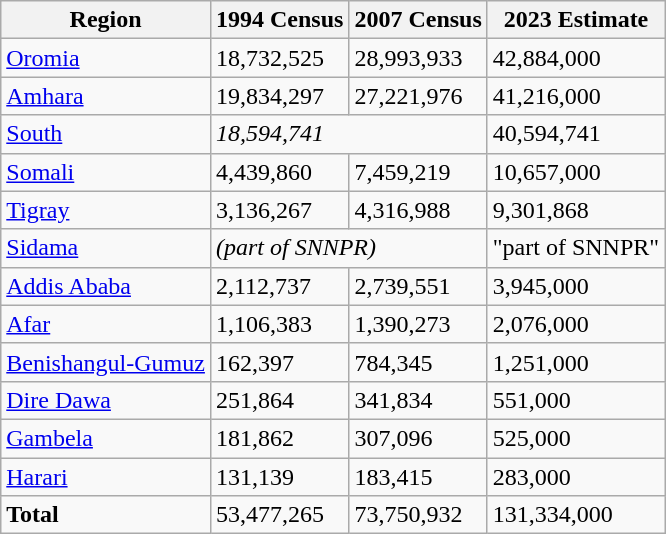<table class="wikitable sortable">
<tr>
<th>Region</th>
<th>1994 Census</th>
<th>2007 Census</th>
<th>2023 Estimate</th>
</tr>
<tr>
<td><a href='#'>Oromia</a></td>
<td>18,732,525</td>
<td>28,993,933</td>
<td>42,884,000</td>
</tr>
<tr>
<td><a href='#'>Amhara</a></td>
<td>19,834,297</td>
<td>27,221,976</td>
<td>41,216,000</td>
</tr>
<tr>
<td><a href='#'>South</a></td>
<td colspan="2"><em>18,594,741 </em></td>
<td>40,594,741</td>
</tr>
<tr>
<td><a href='#'>Somali</a></td>
<td>4,439,860</td>
<td>7,459,219</td>
<td>10,657,000</td>
</tr>
<tr>
<td><a href='#'>Tigray</a></td>
<td>3,136,267</td>
<td>4,316,988</td>
<td>9,301,868</td>
</tr>
<tr>
<td><a href='#'>Sidama</a></td>
<td colspan="2"><em>(part of SNNPR)</em></td>
<td>"part of SNNPR"</td>
</tr>
<tr>
<td><a href='#'>Addis Ababa</a></td>
<td>2,112,737</td>
<td>2,739,551</td>
<td>3,945,000</td>
</tr>
<tr>
<td><a href='#'>Afar</a></td>
<td>1,106,383</td>
<td>1,390,273</td>
<td>2,076,000</td>
</tr>
<tr>
<td><a href='#'>Benishangul-Gumuz</a></td>
<td>162,397</td>
<td>784,345</td>
<td>1,251,000</td>
</tr>
<tr>
<td><a href='#'>Dire Dawa</a></td>
<td>251,864</td>
<td>341,834</td>
<td>551,000</td>
</tr>
<tr>
<td><a href='#'>Gambela</a></td>
<td>181,862</td>
<td>307,096</td>
<td>525,000</td>
</tr>
<tr>
<td><a href='#'>Harari</a></td>
<td>131,139</td>
<td>183,415</td>
<td>283,000</td>
</tr>
<tr>
<td><strong>Total</strong></td>
<td>53,477,265</td>
<td>73,750,932</td>
<td>131,334,000</td>
</tr>
</table>
